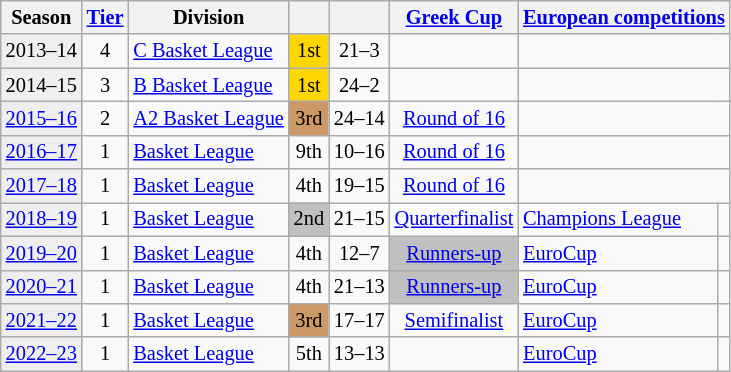<table class="wikitable" style="font-size:85%; text-align:left">
<tr>
<th>Season</th>
<th><a href='#'>Tier</a></th>
<th>Division</th>
<th></th>
<th></th>
<th><a href='#'>Greek Cup</a></th>
<th colspan=2><a href='#'>European competitions</a></th>
</tr>
<tr>
<td bgcolor=#efefef>2013–14</td>
<td align=center>4</td>
<td align=left><a href='#'>C Basket League</a></td>
<td style="background:gold" align="center">1st</td>
<td align=center>21–3</td>
<td></td>
<td colspan=2></td>
</tr>
<tr>
<td bgcolor=#efefef>2014–15</td>
<td align=center>3</td>
<td align=left><a href='#'>B Basket League</a></td>
<td style="background:gold" align="center">1st</td>
<td align=center>24–2</td>
<td></td>
<td colspan=2></td>
</tr>
<tr>
<td bgcolor=#efefef><a href='#'>2015–16</a></td>
<td align=center>2</td>
<td align=left><a href='#'>A2 Basket League</a></td>
<td style="background:#CC9966" align="center">3rd</td>
<td align=center>24–14</td>
<td align=center><a href='#'>Round of 16</a></td>
<td colspan=2></td>
</tr>
<tr>
<td bgcolor=#efefef><a href='#'>2016–17</a></td>
<td align=center>1</td>
<td align=left><a href='#'>Basket League</a></td>
<td align="center">9th</td>
<td align=center>10–16</td>
<td align=center><a href='#'>Round of 16</a></td>
<td colspan=2></td>
</tr>
<tr>
<td bgcolor=#efefef><a href='#'>2017–18</a></td>
<td align=center>1</td>
<td align=left><a href='#'>Basket League</a></td>
<td align="center">4th</td>
<td align=center>19–15</td>
<td align=center><a href='#'>Round of 16</a></td>
<td colspan=2></td>
</tr>
<tr>
<td bgcolor=#efefef><a href='#'>2018–19</a></td>
<td align=center>1</td>
<td align=left><a href='#'>Basket League</a></td>
<td align=center bgcolor="silver">2nd</td>
<td align=center>21–15</td>
<td><a href='#'>Quarterfinalist</a></td>
<td> <a href='#'>Champions League</a></td>
<td></td>
</tr>
<tr>
<td bgcolor=#efefef><a href='#'>2019–20</a></td>
<td align=center>1</td>
<td align=left><a href='#'>Basket League</a></td>
<td align=center>4th</td>
<td align=center>12–7</td>
<td align=center bgcolor="silver"><a href='#'>Runners-up</a></td>
<td> <a href='#'>EuroCup</a></td>
<td></td>
</tr>
<tr>
<td bgcolor=#efefef><a href='#'>2020–21</a></td>
<td align=center>1</td>
<td align=left><a href='#'>Basket League</a></td>
<td align=center>4th</td>
<td align=center>21–13</td>
<td align=center bgcolor="silver"><a href='#'>Runners-up</a></td>
<td> <a href='#'>EuroCup</a></td>
<td></td>
</tr>
<tr>
<td bgcolor=#efefef><a href='#'>2021–22</a></td>
<td align=center>1</td>
<td align=left><a href='#'>Basket League</a></td>
<td style="background:#CC9966" align="center">3rd</td>
<td align=center>17–17</td>
<td align=center><a href='#'>Semifinalist</a></td>
<td> <a href='#'>EuroCup</a></td>
<td></td>
</tr>
<tr>
<td bgcolor=#efefef><a href='#'>2022–23</a></td>
<td align=center>1</td>
<td align=left><a href='#'>Basket League</a></td>
<td align=center>5th</td>
<td align=center>13–13</td>
<td align=center></td>
<td> <a href='#'>EuroCup</a></td>
<td></td>
</tr>
</table>
